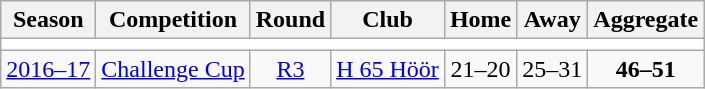<table class="wikitable">
<tr>
<th>Season</th>
<th>Competition</th>
<th>Round</th>
<th>Club</th>
<th>Home</th>
<th>Away</th>
<th>Aggregate</th>
</tr>
<tr>
<td colspan="7" bgcolor=white></td>
</tr>
<tr>
<td><a href='#'>2016–17</a></td>
<td><a href='#'>Challenge Cup</a></td>
<td style="text-align:center;"><a href='#'>R3</a></td>
<td> <a href='#'>H 65 Höör</a></td>
<td style="text-align:center;">21–20</td>
<td style="text-align:center;">25–31</td>
<td style="text-align:center;"><strong>46–51</strong></td>
</tr>
</table>
